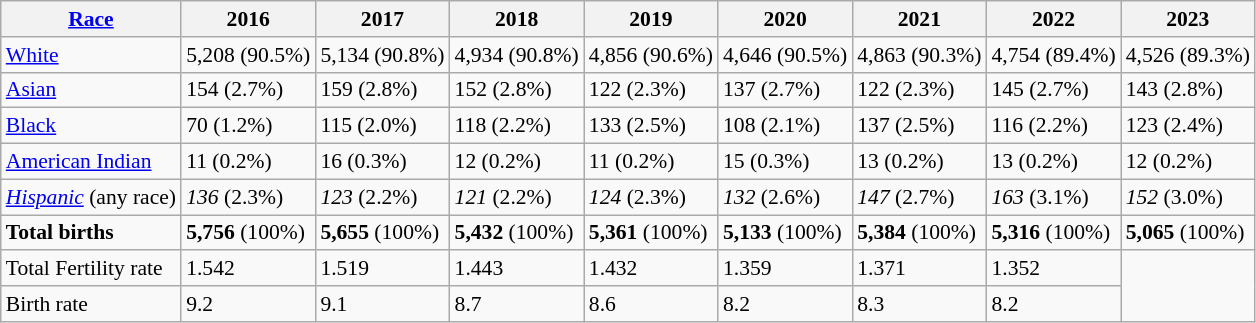<table class="wikitable" style="font-size: 90%;">
<tr>
<th><a href='#'>Race</a></th>
<th>2016</th>
<th>2017</th>
<th>2018</th>
<th>2019</th>
<th>2020</th>
<th>2021</th>
<th>2022</th>
<th>2023</th>
</tr>
<tr>
<td><a href='#'>White</a></td>
<td>5,208 (90.5%)</td>
<td>5,134 (90.8%)</td>
<td>4,934 (90.8%)</td>
<td>4,856 (90.6%)</td>
<td>4,646 (90.5%)</td>
<td>4,863 (90.3%)</td>
<td>4,754 (89.4%)</td>
<td>4,526 (89.3%)</td>
</tr>
<tr>
<td><a href='#'>Asian</a></td>
<td>154 (2.7%)</td>
<td>159 (2.8%)</td>
<td>152 (2.8%)</td>
<td>122 (2.3%)</td>
<td>137 (2.7%)</td>
<td>122 (2.3%)</td>
<td>145 (2.7%)</td>
<td>143 (2.8%)</td>
</tr>
<tr>
<td><a href='#'>Black</a></td>
<td>70 (1.2%)</td>
<td>115 (2.0%)</td>
<td>118 (2.2%)</td>
<td>133 (2.5%)</td>
<td>108 (2.1%)</td>
<td>137 (2.5%)</td>
<td>116 (2.2%)</td>
<td>123 (2.4%)</td>
</tr>
<tr>
<td><a href='#'>American Indian</a></td>
<td>11 (0.2%)</td>
<td>16 (0.3%)</td>
<td>12 (0.2%)</td>
<td>11 (0.2%)</td>
<td>15 (0.3%)</td>
<td>13 (0.2%)</td>
<td>13 (0.2%)</td>
<td>12 (0.2%)</td>
</tr>
<tr>
<td><em><a href='#'>Hispanic</a></em> (any race)</td>
<td><em>136</em> (2.3%)</td>
<td><em>123</em> (2.2%)</td>
<td><em>121</em> (2.2%)</td>
<td><em>124</em> (2.3%)</td>
<td><em>132</em> (2.6%)</td>
<td><em>147</em> (2.7%)</td>
<td><em>163</em> (3.1%)</td>
<td><em>152</em> (3.0%)</td>
</tr>
<tr>
<td><strong>Total births</strong></td>
<td><strong>5,756</strong> (100%)</td>
<td><strong>5,655</strong> (100%)</td>
<td><strong>5,432</strong> (100%)</td>
<td><strong>5,361</strong> (100%)</td>
<td><strong>5,133</strong> (100%)</td>
<td><strong>5,384</strong> (100%)</td>
<td><strong>5,316</strong> (100%)</td>
<td><strong>5,065</strong> (100%)</td>
</tr>
<tr>
<td>Total Fertility rate</td>
<td>1.542</td>
<td>1.519</td>
<td>1.443</td>
<td>1.432</td>
<td>1.359</td>
<td>1.371</td>
<td>1.352</td>
</tr>
<tr>
<td>Birth rate</td>
<td>9.2</td>
<td>9.1</td>
<td>8.7</td>
<td>8.6</td>
<td>8.2</td>
<td>8.3</td>
<td>8.2</td>
</tr>
</table>
